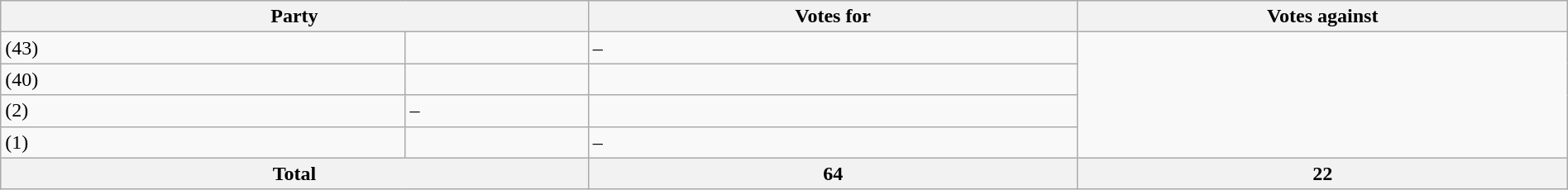<table class="wikitable" style="width:100%">
<tr>
<th style="width:30%;" colspan="2">Party</th>
<th style="width:25%;">Votes for</th>
<th style="width:25%;">Votes against</th>
</tr>
<tr>
<td> (43)</td>
<td></td>
<td>–</td>
</tr>
<tr>
<td> (40)</td>
<td></td>
<td></td>
</tr>
<tr>
<td> (2)</td>
<td>–</td>
<td></td>
</tr>
<tr>
<td> (1)</td>
<td></td>
<td>–</td>
</tr>
<tr>
<th colspan=2>Total</th>
<th>64</th>
<th>22</th>
</tr>
</table>
